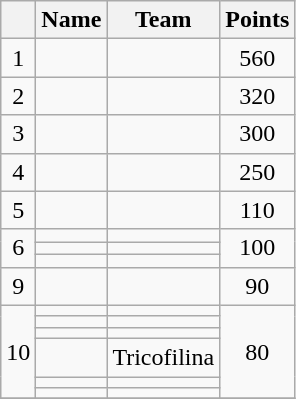<table class="wikitable">
<tr>
<th></th>
<th>Name</th>
<th>Team</th>
<th>Points</th>
</tr>
<tr>
<td style="text-align:center">1</td>
<td> </td>
<td></td>
<td style="text-align:center">560</td>
</tr>
<tr>
<td style="text-align:center">2</td>
<td></td>
<td></td>
<td style="text-align:center">320</td>
</tr>
<tr>
<td style="text-align:center">3</td>
<td></td>
<td></td>
<td style="text-align:center">300</td>
</tr>
<tr>
<td style="text-align:center">4</td>
<td></td>
<td></td>
<td style="text-align:center">250</td>
</tr>
<tr>
<td style="text-align:center">5</td>
<td></td>
<td></td>
<td style="text-align:center">110</td>
</tr>
<tr>
<td style="text-align:center" rowspan="3">6</td>
<td></td>
<td></td>
<td style="text-align:center" rowspan="3">100</td>
</tr>
<tr>
<td></td>
<td></td>
</tr>
<tr>
<td></td>
<td></td>
</tr>
<tr>
<td style="text-align:center">9</td>
<td></td>
<td></td>
<td style="text-align:center">90</td>
</tr>
<tr>
<td style="text-align:center" rowspan="6">10</td>
<td></td>
<td></td>
<td style="text-align:center" rowspan="6">80</td>
</tr>
<tr>
<td></td>
<td></td>
</tr>
<tr>
<td></td>
<td></td>
</tr>
<tr>
<td></td>
<td>Tricofilina</td>
</tr>
<tr>
<td></td>
<td></td>
</tr>
<tr>
<td></td>
<td></td>
</tr>
<tr>
</tr>
</table>
